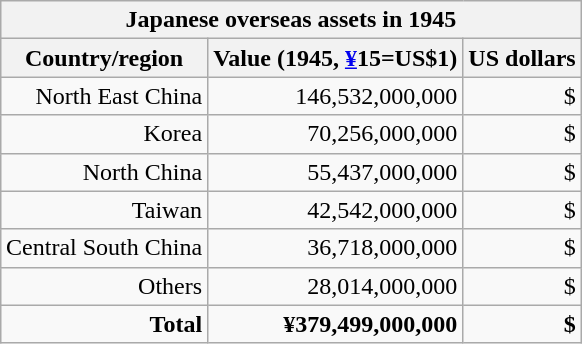<table class="wikitable" style="text-align: right; float: right; margin: 1em;">
<tr>
<th colspan="10">Japanese overseas assets in 1945</th>
</tr>
<tr>
<th>Country/region</th>
<th>Value (1945, <a href='#'>¥</a>15=US$1)</th>
<th> US dollars</th>
</tr>
<tr>
<td>North East China</td>
<td>146,532,000,000</td>
<td>$</td>
</tr>
<tr>
<td>Korea</td>
<td>70,256,000,000</td>
<td>$</td>
</tr>
<tr>
<td>North China</td>
<td>55,437,000,000</td>
<td>$</td>
</tr>
<tr>
<td>Taiwan</td>
<td>42,542,000,000</td>
<td>$</td>
</tr>
<tr>
<td>Central South China</td>
<td>36,718,000,000</td>
<td>$</td>
</tr>
<tr>
<td>Others</td>
<td>28,014,000,000</td>
<td>$</td>
</tr>
<tr>
<td><strong>Total</strong></td>
<td><strong>¥379,499,000,000</strong></td>
<td><strong>$</strong></td>
</tr>
</table>
